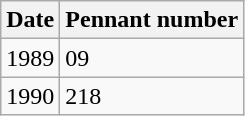<table class="wikitable">
<tr>
<th>Date</th>
<th>Pennant number</th>
</tr>
<tr>
<td>1989</td>
<td>09</td>
</tr>
<tr>
<td>1990</td>
<td>218</td>
</tr>
</table>
